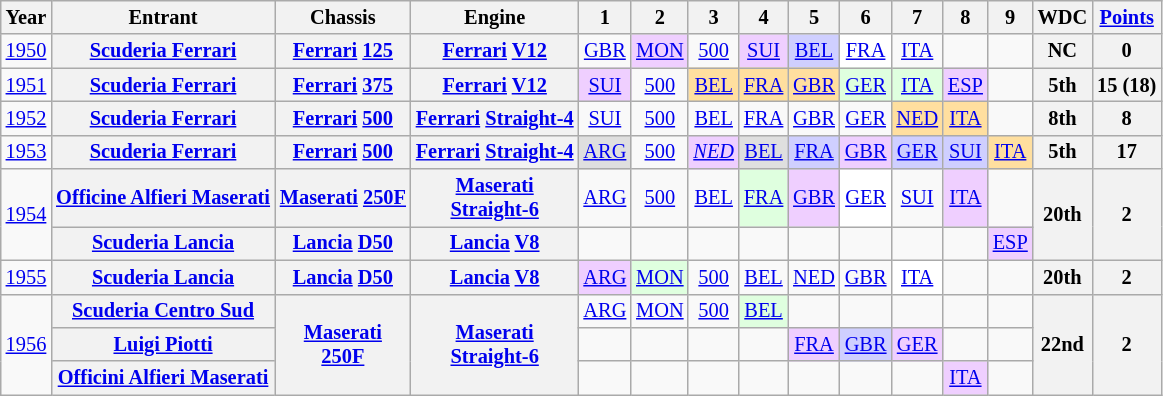<table class="wikitable" style="text-align:center; font-size:85%">
<tr>
<th>Year</th>
<th>Entrant</th>
<th>Chassis</th>
<th>Engine</th>
<th>1</th>
<th>2</th>
<th>3</th>
<th>4</th>
<th>5</th>
<th>6</th>
<th>7</th>
<th>8</th>
<th>9</th>
<th>WDC</th>
<th><a href='#'>Points</a></th>
</tr>
<tr>
<td><a href='#'>1950</a></td>
<th><a href='#'>Scuderia Ferrari</a></th>
<th><a href='#'>Ferrari</a> <a href='#'>125</a></th>
<th><a href='#'>Ferrari</a> <a href='#'>V12</a></th>
<td><a href='#'>GBR</a><br></td>
<td style="background:#EFCFFF;"><a href='#'>MON</a><br></td>
<td><a href='#'>500</a><br></td>
<td style="background:#EFCFFF;"><a href='#'>SUI</a><br></td>
<td style="background:#CFCFFF;"><a href='#'>BEL</a><br></td>
<td style="background:#FFFFFF;"><a href='#'>FRA</a><br></td>
<td><a href='#'>ITA</a><br></td>
<td></td>
<td></td>
<th>NC</th>
<th>0</th>
</tr>
<tr>
<td><a href='#'>1951</a></td>
<th><a href='#'>Scuderia Ferrari</a></th>
<th><a href='#'>Ferrari</a> <a href='#'>375</a></th>
<th><a href='#'>Ferrari</a> <a href='#'>V12</a></th>
<td style="background:#EFCFFF;"><a href='#'>SUI</a><br></td>
<td><a href='#'>500</a><br></td>
<td style="background:#FFDF9F;"><a href='#'>BEL</a><br></td>
<td style="background:#FFDF9F;"><a href='#'>FRA</a><br></td>
<td style="background:#FFDF9F;"><a href='#'>GBR</a><br></td>
<td style="background:#DFFFDF;"><a href='#'>GER</a><br></td>
<td style="background:#DFFFDF;"><a href='#'>ITA</a><br></td>
<td style="background:#EFCFFF;"><a href='#'>ESP</a><br></td>
<td></td>
<th>5th</th>
<th>15 (18)</th>
</tr>
<tr>
<td><a href='#'>1952</a></td>
<th><a href='#'>Scuderia Ferrari</a></th>
<th><a href='#'>Ferrari</a> <a href='#'>500</a></th>
<th><a href='#'>Ferrari</a> <a href='#'>Straight-4</a></th>
<td><a href='#'>SUI</a><br></td>
<td><a href='#'>500</a><br></td>
<td><a href='#'>BEL</a><br></td>
<td><a href='#'>FRA</a><br></td>
<td><a href='#'>GBR</a><br></td>
<td><a href='#'>GER</a><br></td>
<td style="background:#FFDF9F;"><a href='#'>NED</a><br></td>
<td style="background:#FFDF9F;"><a href='#'>ITA</a><br></td>
<td></td>
<th>8th</th>
<th>8</th>
</tr>
<tr>
<td><a href='#'>1953</a></td>
<th><a href='#'>Scuderia Ferrari</a></th>
<th><a href='#'>Ferrari</a> <a href='#'>500</a></th>
<th><a href='#'>Ferrari</a> <a href='#'>Straight-4</a></th>
<td style="background:#DFDFDF;"><a href='#'>ARG</a><br></td>
<td><a href='#'>500</a><br></td>
<td style="background:#EFCFFF;"><em><a href='#'>NED</a></em><br></td>
<td style="background:#DFDFDF;"><a href='#'>BEL</a><br></td>
<td style="background:#CFCFFF;"><a href='#'>FRA</a><br></td>
<td style="background:#EFCFFF;"><a href='#'>GBR</a><br></td>
<td style="background:#CFCFFF;"><a href='#'>GER</a><br></td>
<td style="background:#CFCFFF;"><a href='#'>SUI</a><br></td>
<td style="background:#FFDF9F;"><a href='#'>ITA</a><br></td>
<th>5th</th>
<th>17</th>
</tr>
<tr>
<td rowspan="2"><a href='#'>1954</a></td>
<th><a href='#'>Officine Alfieri Maserati</a></th>
<th><a href='#'>Maserati</a> <a href='#'>250F</a></th>
<th><a href='#'>Maserati</a><br><a href='#'>Straight-6</a></th>
<td><a href='#'>ARG</a><br></td>
<td><a href='#'>500</a><br></td>
<td><a href='#'>BEL</a><br></td>
<td style="background:#DFFFDF;"><a href='#'>FRA</a><br></td>
<td style="background:#EFCFFF;"><a href='#'>GBR</a><br></td>
<td style="background:#FFFFFF;"><a href='#'>GER</a><br></td>
<td><a href='#'>SUI</a><br></td>
<td style="background:#EFCFFF;"><a href='#'>ITA</a><br></td>
<td></td>
<th rowspan="2">20th</th>
<th rowspan="2">2</th>
</tr>
<tr>
<th><a href='#'>Scuderia Lancia</a></th>
<th><a href='#'>Lancia</a> <a href='#'>D50</a></th>
<th><a href='#'>Lancia</a> <a href='#'>V8</a></th>
<td></td>
<td></td>
<td></td>
<td></td>
<td></td>
<td></td>
<td></td>
<td></td>
<td style="background:#EFCFFF;"><a href='#'>ESP</a><br></td>
</tr>
<tr>
<td><a href='#'>1955</a></td>
<th><a href='#'>Scuderia Lancia</a></th>
<th><a href='#'>Lancia</a> <a href='#'>D50</a></th>
<th><a href='#'>Lancia</a> <a href='#'>V8</a></th>
<td style="background:#EFCFFF;"><a href='#'>ARG</a><br></td>
<td style="background:#DFFFDF;"><a href='#'>MON</a><br></td>
<td><a href='#'>500</a><br></td>
<td><a href='#'>BEL</a><br></td>
<td><a href='#'>NED</a><br></td>
<td><a href='#'>GBR</a><br></td>
<td style="background:#FFFFFF;"><a href='#'>ITA</a><br></td>
<td></td>
<td></td>
<th>20th</th>
<th>2</th>
</tr>
<tr>
<td rowspan="3"><a href='#'>1956</a></td>
<th><a href='#'>Scuderia Centro Sud</a></th>
<th rowspan="3"><a href='#'>Maserati</a><br><a href='#'>250F</a></th>
<th rowspan="3"><a href='#'>Maserati</a><br><a href='#'>Straight-6</a></th>
<td><a href='#'>ARG</a><br></td>
<td><a href='#'>MON</a><br></td>
<td><a href='#'>500</a><br></td>
<td style="background:#DFFFDF;"><a href='#'>BEL</a><br></td>
<td></td>
<td></td>
<td></td>
<td></td>
<td></td>
<th rowspan="3">22nd</th>
<th rowspan="3">2</th>
</tr>
<tr>
<th><a href='#'>Luigi Piotti</a></th>
<td></td>
<td></td>
<td></td>
<td></td>
<td style="background:#EFCFFF;"><a href='#'>FRA</a><br></td>
<td style="background:#CFCFFF;"><a href='#'>GBR</a><br></td>
<td style="background:#EFCFFF;"><a href='#'>GER</a><br></td>
<td></td>
<td></td>
</tr>
<tr>
<th><a href='#'>Officini Alfieri Maserati</a></th>
<td></td>
<td></td>
<td></td>
<td></td>
<td></td>
<td></td>
<td></td>
<td style="background:#EFCFFF;"><a href='#'>ITA</a><br></td>
<td></td>
</tr>
</table>
